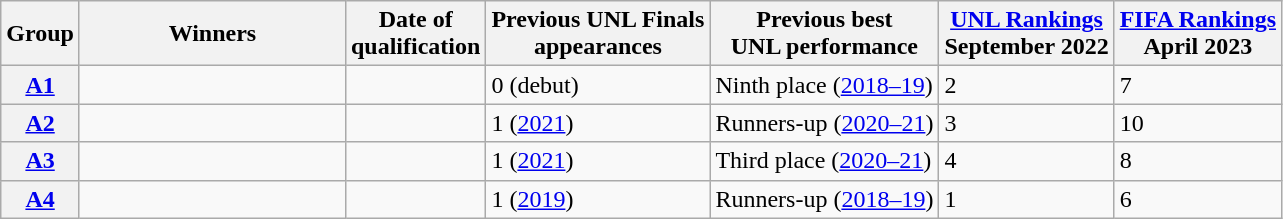<table class="wikitable sortable">
<tr>
<th>Group</th>
<th width="170">Winners</th>
<th>Date of<br>qualification</th>
<th data-sort-type="number">Previous UNL Finals<br>appearances</th>
<th data-sort-type="number">Previous best<br>UNL performance</th>
<th><a href='#'>UNL Rankings</a><br>September 2022</th>
<th><a href='#'>FIFA Rankings</a><br>April 2023</th>
</tr>
<tr>
<th><a href='#'>A1</a></th>
<td></td>
<td></td>
<td>0 (debut)</td>
<td data-sort-value="9">Ninth place (<a href='#'>2018–19</a>)</td>
<td>2</td>
<td>7</td>
</tr>
<tr>
<th><a href='#'>A2</a></th>
<td></td>
<td></td>
<td>1 (<a href='#'>2021</a>)</td>
<td data-sort-value="2">Runners-up (<a href='#'>2020–21</a>)</td>
<td>3</td>
<td>10</td>
</tr>
<tr>
<th><a href='#'>A3</a></th>
<td></td>
<td></td>
<td>1 (<a href='#'>2021</a>)</td>
<td data-sort-value="3">Third place (<a href='#'>2020–21</a>)</td>
<td>4</td>
<td>8</td>
</tr>
<tr>
<th><a href='#'>A4</a></th>
<td></td>
<td></td>
<td>1 (<a href='#'>2019</a>)</td>
<td data-sort-value="2">Runners-up (<a href='#'>2018–19</a>)</td>
<td>1</td>
<td>6</td>
</tr>
</table>
